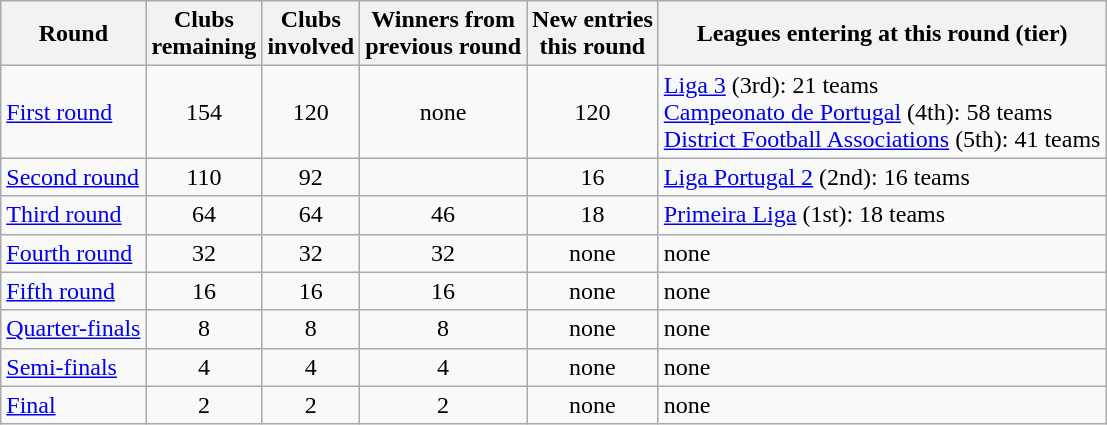<table class="wikitable">
<tr>
<th>Round</th>
<th>Clubs<br>remaining</th>
<th>Clubs<br>involved</th>
<th>Winners from<br>previous round</th>
<th>New entries<br>this round</th>
<th>Leagues entering at this round (tier)</th>
</tr>
<tr>
<td><a href='#'>First round</a></td>
<td style="text-align:center;">154</td>
<td style="text-align:center;">120</td>
<td style="text-align:center;">none</td>
<td style="text-align:center;">120</td>
<td><a href='#'>Liga 3</a> (3rd): 21 teams<br><a href='#'>Campeonato de Portugal</a> (4th): 58 teams<br><a href='#'>District Football Associations</a> (5th): 41 teams</td>
</tr>
<tr>
<td><a href='#'>Second round</a></td>
<td style="text-align:center;">110</td>
<td style="text-align:center;">92</td>
<td style="text-align:center;"></td>
<td style="text-align:center;">16</td>
<td><a href='#'>Liga Portugal 2</a> (2nd): 16 teams</td>
</tr>
<tr>
<td><a href='#'>Third round</a></td>
<td style="text-align:center;">64</td>
<td style="text-align:center;">64</td>
<td style="text-align:center;">46</td>
<td style="text-align:center;">18</td>
<td><a href='#'>Primeira Liga</a> (1st): 18 teams</td>
</tr>
<tr>
<td><a href='#'>Fourth round</a></td>
<td style="text-align:center;">32</td>
<td style="text-align:center;">32</td>
<td style="text-align:center;">32</td>
<td style="text-align:center;">none</td>
<td>none</td>
</tr>
<tr>
<td><a href='#'>Fifth round</a></td>
<td style="text-align:center;">16</td>
<td style="text-align:center;">16</td>
<td style="text-align:center;">16</td>
<td style="text-align:center;">none</td>
<td>none</td>
</tr>
<tr>
<td><a href='#'>Quarter-finals</a></td>
<td style="text-align:center;">8</td>
<td style="text-align:center;">8</td>
<td style="text-align:center;">8</td>
<td style="text-align:center;">none</td>
<td>none</td>
</tr>
<tr>
<td><a href='#'>Semi-finals</a></td>
<td style="text-align:center;">4</td>
<td style="text-align:center;">4</td>
<td style="text-align:center;">4</td>
<td style="text-align:center;">none</td>
<td>none</td>
</tr>
<tr>
<td><a href='#'>Final</a></td>
<td style="text-align:center;">2</td>
<td style="text-align:center;">2</td>
<td style="text-align:center;">2</td>
<td style="text-align:center;">none</td>
<td>none</td>
</tr>
</table>
